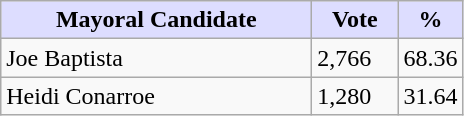<table class="wikitable">
<tr>
<th style="background:#ddf; width:200px;">Mayoral Candidate</th>
<th style="background:#ddf; width:50px;">Vote</th>
<th style="background:#ddf; width:30px;">%</th>
</tr>
<tr>
<td>Joe Baptista</td>
<td>2,766</td>
<td>68.36</td>
</tr>
<tr>
<td>Heidi Conarroe</td>
<td>1,280</td>
<td>31.64</td>
</tr>
</table>
